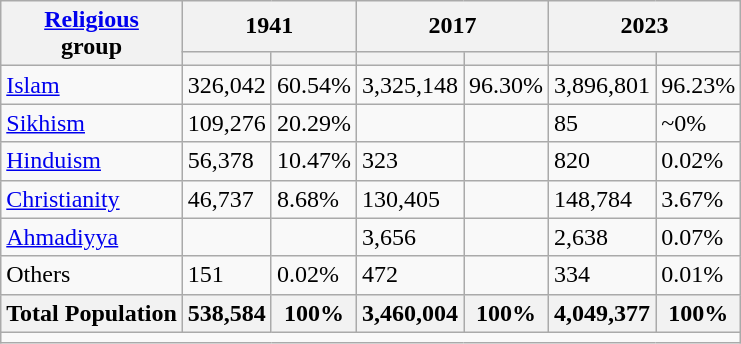<table class="wikitable sortable">
<tr>
<th rowspan="2"><a href='#'>Religious</a><br>group</th>
<th colspan="2">1941</th>
<th colspan="2">2017</th>
<th colspan="2">2023</th>
</tr>
<tr>
<th><a href='#'></a></th>
<th></th>
<th></th>
<th></th>
<th></th>
<th></th>
</tr>
<tr>
<td><a href='#'>Islam</a> </td>
<td>326,042</td>
<td>60.54%</td>
<td>3,325,148</td>
<td>96.30%</td>
<td>3,896,801</td>
<td>96.23%</td>
</tr>
<tr>
<td><a href='#'>Sikhism</a> </td>
<td>109,276</td>
<td>20.29%</td>
<td></td>
<td></td>
<td>85</td>
<td>~0%</td>
</tr>
<tr>
<td><a href='#'>Hinduism</a> </td>
<td>56,378</td>
<td>10.47%</td>
<td>323</td>
<td></td>
<td>820</td>
<td>0.02%</td>
</tr>
<tr>
<td><a href='#'>Christianity</a> </td>
<td>46,737</td>
<td>8.68%</td>
<td>130,405</td>
<td></td>
<td>148,784</td>
<td>3.67%</td>
</tr>
<tr>
<td><a href='#'>Ahmadiyya</a> </td>
<td></td>
<td></td>
<td>3,656</td>
<td></td>
<td>2,638</td>
<td>0.07%</td>
</tr>
<tr>
<td>Others</td>
<td>151</td>
<td>0.02%</td>
<td>472</td>
<td></td>
<td>334</td>
<td>0.01%</td>
</tr>
<tr>
<th>Total Population</th>
<th>538,584</th>
<th>100%</th>
<th>3,460,004</th>
<th>100%</th>
<th>4,049,377</th>
<th>100%</th>
</tr>
<tr class="sortbottom">
<td colspan="7"></td>
</tr>
</table>
